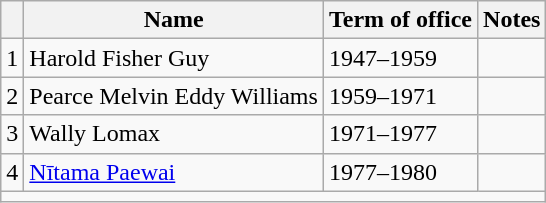<table class="wikitable">
<tr>
<th></th>
<th>Name</th>
<th>Term of office</th>
<th>Notes</th>
</tr>
<tr>
<td align=center>1</td>
<td>Harold Fisher Guy</td>
<td>1947–1959</td>
<td></td>
</tr>
<tr>
<td align=center>2</td>
<td>Pearce Melvin Eddy Williams</td>
<td>1959–1971</td>
<td></td>
</tr>
<tr>
<td align=center>3</td>
<td>Wally Lomax</td>
<td>1971–1977</td>
<td></td>
</tr>
<tr>
<td align=center>4</td>
<td><a href='#'>Nītama Paewai</a></td>
<td>1977–1980</td>
<td></td>
</tr>
<tr>
<td colspan=4></td>
</tr>
</table>
